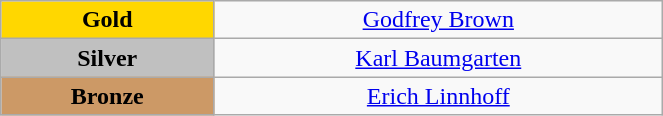<table class="wikitable" style="text-align:center; " width="35%">
<tr>
<td bgcolor="gold"><strong>Gold</strong></td>
<td><a href='#'>Godfrey Brown</a><br>  <small><em></em></small></td>
</tr>
<tr>
<td bgcolor="silver"><strong>Silver</strong></td>
<td><a href='#'>Karl Baumgarten</a><br>  <small><em></em></small></td>
</tr>
<tr>
<td bgcolor="CC9966"><strong>Bronze</strong></td>
<td><a href='#'>Erich Linnhoff</a><br>  <small><em></em></small></td>
</tr>
</table>
